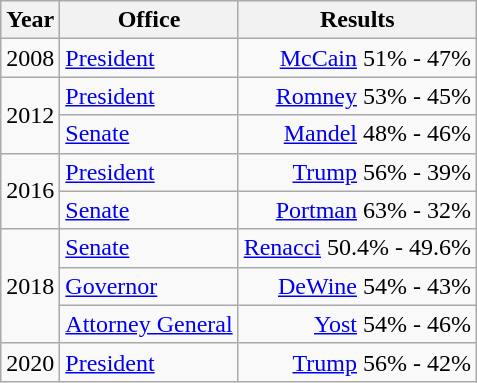<table class=wikitable>
<tr>
<th>Year</th>
<th>Office</th>
<th>Results</th>
</tr>
<tr>
<td>2008</td>
<td><a href='#'>President</a></td>
<td align="right" ><a href='#'>McCain</a> 51% - 47%</td>
</tr>
<tr>
<td rowspan=2>2012</td>
<td><a href='#'>President</a></td>
<td align="right" ><a href='#'>Romney</a> 53% - 45%</td>
</tr>
<tr>
<td><a href='#'>Senate</a></td>
<td align="right" ><a href='#'>Mandel</a> 48% - 46%</td>
</tr>
<tr>
<td rowspan=2>2016</td>
<td><a href='#'>President</a></td>
<td align="right" ><a href='#'>Trump</a> 56% - 39%</td>
</tr>
<tr>
<td><a href='#'>Senate</a></td>
<td align="right" ><a href='#'>Portman</a> 63% - 32%</td>
</tr>
<tr>
<td rowspan=3>2018</td>
<td><a href='#'>Senate</a></td>
<td align="right" ><a href='#'>Renacci</a> 50.4% - 49.6%</td>
</tr>
<tr>
<td><a href='#'>Governor</a></td>
<td align="right" ><a href='#'>DeWine</a> 54% - 43%</td>
</tr>
<tr>
<td><a href='#'>Attorney General</a></td>
<td align="right" ><a href='#'>Yost</a> 54% - 46%</td>
</tr>
<tr>
<td>2020</td>
<td><a href='#'>President</a></td>
<td align="right" ><a href='#'>Trump</a> 56% - 42%</td>
</tr>
</table>
